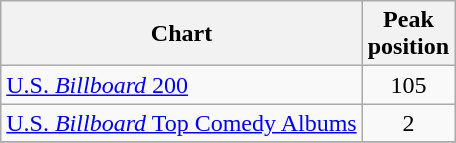<table class="wikitable sortable">
<tr>
<th>Chart</th>
<th>Peak<br>position</th>
</tr>
<tr>
<td><a href='#'>U.S. <em>Billboard</em> 200</a></td>
<td align="center">105</td>
</tr>
<tr>
<td><a href='#'>U.S. <em>Billboard</em> Top Comedy Albums</a></td>
<td align="center">2</td>
</tr>
<tr>
</tr>
</table>
